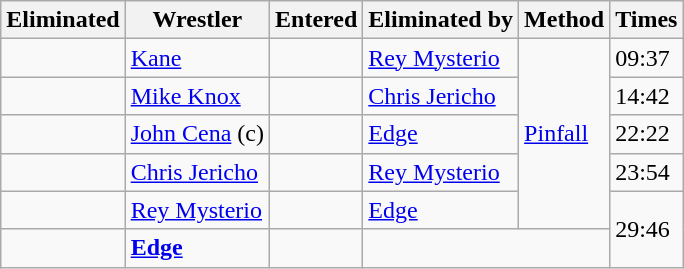<table class="wikitable sortable">
<tr>
<th>Eliminated</th>
<th>Wrestler</th>
<th>Entered</th>
<th>Eliminated by</th>
<th>Method</th>
<th>Times</th>
</tr>
<tr>
<td></td>
<td><a href='#'>Kane</a></td>
<td></td>
<td><a href='#'>Rey Mysterio</a></td>
<td rowspan=5><a href='#'>Pinfall</a></td>
<td>09:37</td>
</tr>
<tr>
<td></td>
<td><a href='#'>Mike Knox</a></td>
<td></td>
<td><a href='#'>Chris Jericho</a></td>
<td>14:42</td>
</tr>
<tr>
<td></td>
<td><a href='#'>John Cena</a> (c)</td>
<td></td>
<td><a href='#'>Edge</a></td>
<td>22:22</td>
</tr>
<tr>
<td></td>
<td><a href='#'>Chris Jericho</a></td>
<td></td>
<td><a href='#'>Rey Mysterio</a></td>
<td>23:54</td>
</tr>
<tr>
<td></td>
<td><a href='#'>Rey Mysterio</a></td>
<td></td>
<td><a href='#'>Edge</a></td>
<td rowspan=2>29:46</td>
</tr>
<tr>
<td></td>
<td><strong><a href='#'>Edge</a></strong></td>
<td></td>
<td colspan="2"></td>
</tr>
</table>
